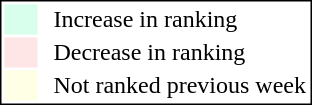<table style="border:1px solid black; float:right;">
<tr>
<td style="background:#D8FFEB; width:20px;"></td>
<td> </td>
<td>Increase in ranking</td>
</tr>
<tr>
<td style="background:#FFE6E6; width:20px;"></td>
<td> </td>
<td>Decrease in ranking</td>
</tr>
<tr>
<td style="background:#FFFFE6; width:20px;"></td>
<td> </td>
<td>Not ranked previous week</td>
</tr>
</table>
